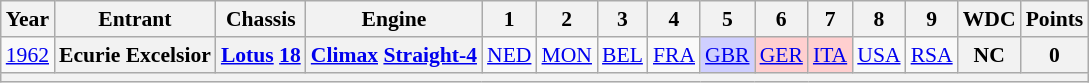<table class="wikitable" style="text-align:center; font-size:90%">
<tr>
<th>Year</th>
<th>Entrant</th>
<th>Chassis</th>
<th>Engine</th>
<th>1</th>
<th>2</th>
<th>3</th>
<th>4</th>
<th>5</th>
<th>6</th>
<th>7</th>
<th>8</th>
<th>9</th>
<th>WDC</th>
<th>Points</th>
</tr>
<tr>
<td><a href='#'>1962</a></td>
<th>Ecurie Excelsior</th>
<th><a href='#'>Lotus</a> <a href='#'>18</a></th>
<th><a href='#'>Climax</a> <a href='#'>Straight-4</a></th>
<td><a href='#'>NED</a></td>
<td><a href='#'>MON</a></td>
<td><a href='#'>BEL</a></td>
<td><a href='#'>FRA</a></td>
<td style="background:#CFCFFF;"><a href='#'>GBR</a><br></td>
<td style="background:#FFCFCF;"><a href='#'>GER</a><br></td>
<td style="background:#FFCFCF;"><a href='#'>ITA</a><br></td>
<td><a href='#'>USA</a></td>
<td><a href='#'>RSA</a></td>
<th>NC</th>
<th>0</th>
</tr>
<tr>
<th colspan="16"></th>
</tr>
</table>
